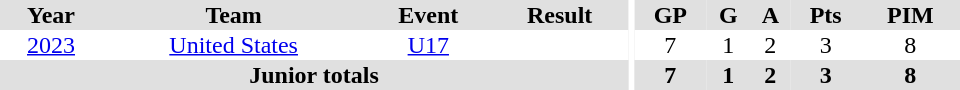<table border="0" cellpadding="1" cellspacing="0" ID="Table3" style="text-align:center; width:40em">
<tr ALIGN="center" bgcolor="#e0e0e0">
<th>Year</th>
<th>Team</th>
<th>Event</th>
<th>Result</th>
<th rowspan="99" bgcolor="#ffffff"></th>
<th>GP</th>
<th>G</th>
<th>A</th>
<th>Pts</th>
<th>PIM</th>
</tr>
<tr>
<td><a href='#'>2023</a></td>
<td><a href='#'>United States</a></td>
<td><a href='#'>U17</a></td>
<td></td>
<td>7</td>
<td>1</td>
<td>2</td>
<td>3</td>
<td>8</td>
</tr>
<tr bgcolor="#e0e0e0">
<th colspan="4">Junior totals</th>
<th>7</th>
<th>1</th>
<th>2</th>
<th>3</th>
<th>8</th>
</tr>
</table>
